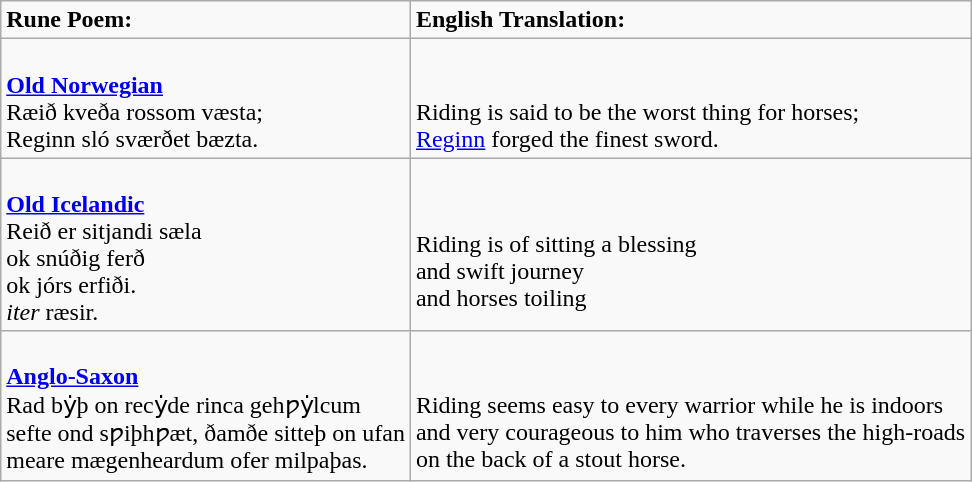<table class="wikitable">
<tr>
<td><strong>Rune Poem:</strong></td>
<td><strong>English Translation:</strong></td>
</tr>
<tr>
<td><br><strong><a href='#'>Old Norwegian</a></strong>
<br> Ræið kveða rossom væsta;
<br>Reginn sló sværðet bæzta.</td>
<td><br><br>Riding is said to be the worst thing for horses;
<br><a href='#'>Reginn</a> forged the finest sword.</td>
</tr>
<tr>
<td><br><strong><a href='#'>Old Icelandic</a></strong>
<br> Reið er sitjandi sæla 
<br>ok snúðig ferð
<br>ok jórs erfiði.
<br><em>iter</em> ræsir.</td>
<td><br><br>Riding is of sitting a blessing
<br>and swift journey
<br>and horses toiling</td>
</tr>
<tr>
<td><br><strong><a href='#'>Anglo-Saxon</a></strong>
<br> Rad bẏþ on recẏde rinca gehƿẏlcum 
<br>sefte ond sƿiþhƿæt, ðamðe sitteþ on ufan
<br>meare mægenheardum ofer milpaþas.</td>
<td><br><br>Riding seems easy to every warrior while he is indoors 
<br>and very courageous to him who traverses the high-roads
<br>on the back of a stout horse.</td>
</tr>
</table>
